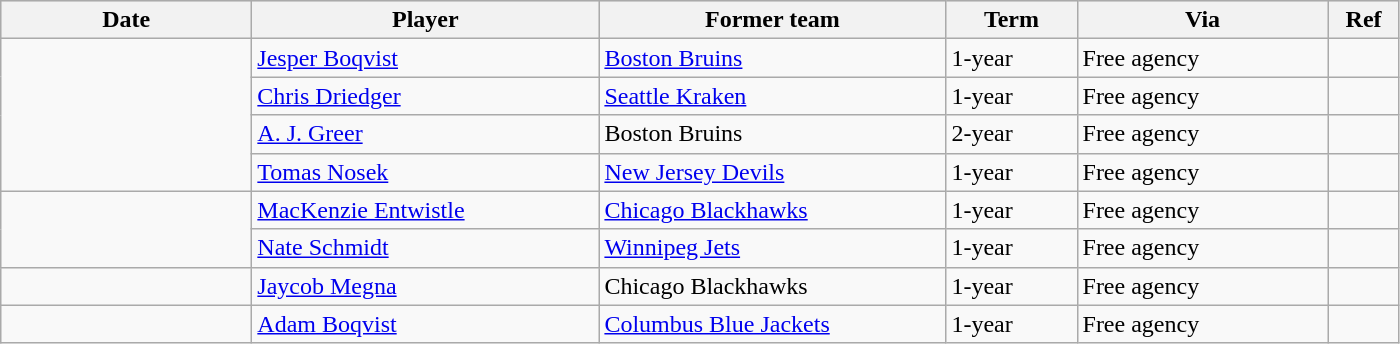<table class="wikitable">
<tr style="background:#ddd; text-align:center;">
<th style="width: 10em;">Date</th>
<th style="width: 14em;">Player</th>
<th style="width: 14em;">Former team</th>
<th style="width: 5em;">Term</th>
<th style="width: 10em;">Via</th>
<th style="width: 2.5em;">Ref</th>
</tr>
<tr>
<td rowspan="4"></td>
<td><a href='#'>Jesper Boqvist</a></td>
<td><a href='#'>Boston Bruins</a></td>
<td>1-year</td>
<td>Free agency</td>
<td></td>
</tr>
<tr>
<td><a href='#'>Chris Driedger</a></td>
<td><a href='#'>Seattle Kraken</a></td>
<td>1-year</td>
<td>Free agency</td>
<td></td>
</tr>
<tr>
<td><a href='#'>A. J. Greer</a></td>
<td>Boston Bruins</td>
<td>2-year</td>
<td>Free agency</td>
<td></td>
</tr>
<tr>
<td><a href='#'>Tomas Nosek</a></td>
<td><a href='#'>New Jersey Devils</a></td>
<td>1-year</td>
<td>Free agency</td>
<td></td>
</tr>
<tr>
<td rowspan="2"></td>
<td><a href='#'>MacKenzie Entwistle</a></td>
<td><a href='#'>Chicago Blackhawks</a></td>
<td>1-year</td>
<td>Free agency</td>
<td></td>
</tr>
<tr>
<td><a href='#'>Nate Schmidt</a></td>
<td><a href='#'>Winnipeg Jets</a></td>
<td>1-year</td>
<td>Free agency</td>
<td></td>
</tr>
<tr>
<td></td>
<td><a href='#'>Jaycob Megna</a></td>
<td>Chicago Blackhawks</td>
<td>1-year</td>
<td>Free agency</td>
<td></td>
</tr>
<tr>
<td></td>
<td><a href='#'>Adam Boqvist</a></td>
<td><a href='#'>Columbus Blue Jackets</a></td>
<td>1-year</td>
<td>Free agency</td>
<td></td>
</tr>
</table>
